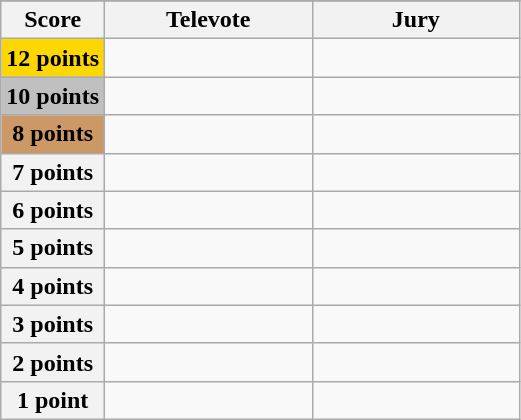<table class="wikitable">
<tr>
</tr>
<tr>
<th scope="col" width="20%">Score</th>
<th scope="col" width="40%">Televote</th>
<th scope="col" width="40%">Jury</th>
</tr>
<tr>
<th scope="row" style="background:gold">12 points</th>
<td></td>
<td></td>
</tr>
<tr>
<th scope="row" style="background:silver">10 points</th>
<td></td>
<td></td>
</tr>
<tr>
<th scope="row" style="background:#CC9966">8 points</th>
<td></td>
<td></td>
</tr>
<tr>
<th scope="row">7 points</th>
<td></td>
<td></td>
</tr>
<tr>
<th scope="row">6 points</th>
<td></td>
<td></td>
</tr>
<tr>
<th scope="row">5 points</th>
<td></td>
<td></td>
</tr>
<tr>
<th scope="row">4 points</th>
<td></td>
<td></td>
</tr>
<tr>
<th scope="row">3 points</th>
<td></td>
<td></td>
</tr>
<tr>
<th scope="row">2 points</th>
<td></td>
<td></td>
</tr>
<tr>
<th scope="row">1 point</th>
<td></td>
<td></td>
</tr>
</table>
